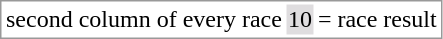<table border="0" style="border: 1px solid #999; background-color:#FFFFFF; text-align:center">
<tr>
<td>second column of every race</td>
<td style="background:#DFDDDF;">10</td>
<td>= race result</td>
</tr>
</table>
